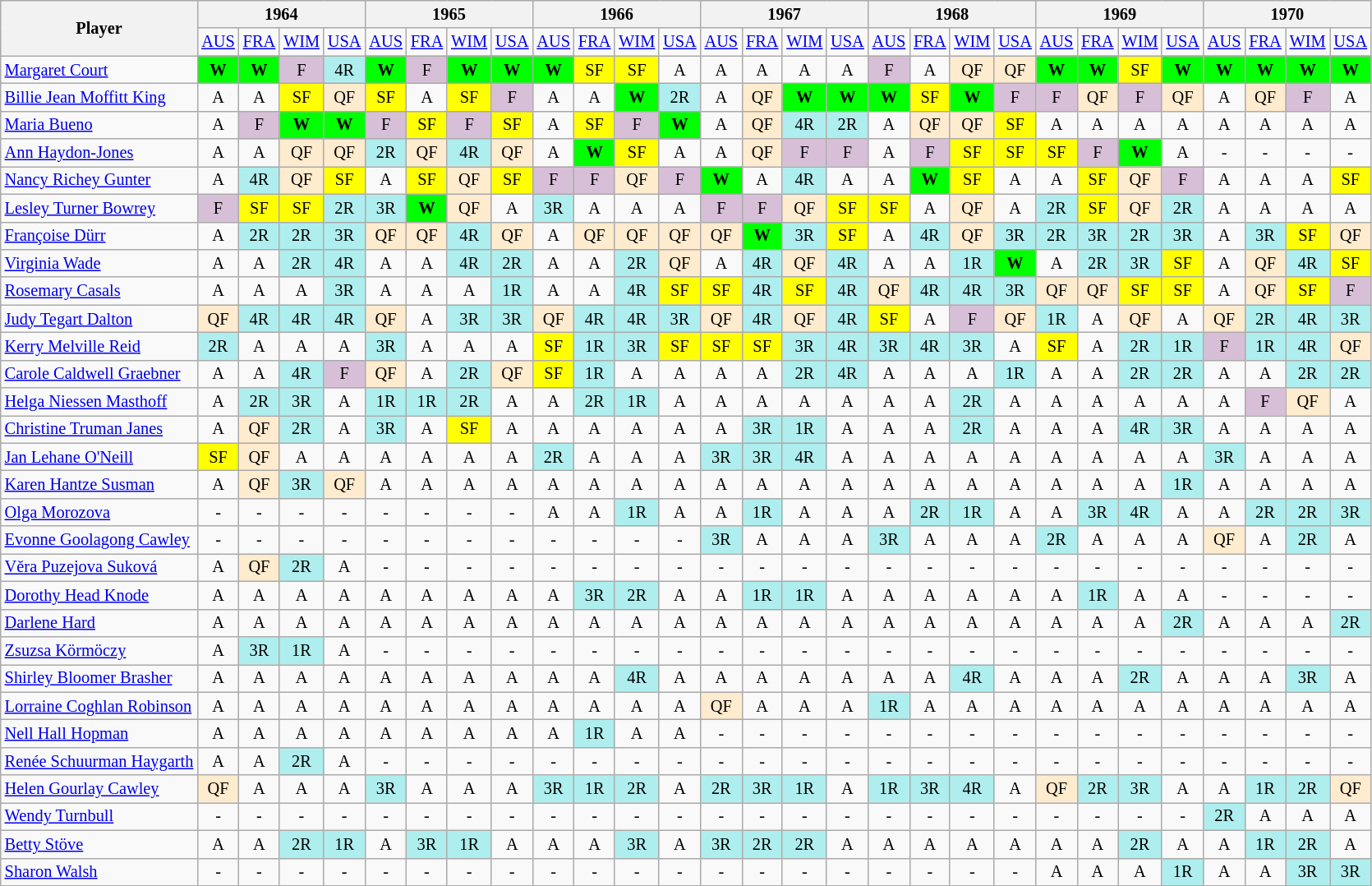<table class="wikitable" style="font-size:85%;">
<tr>
<th rowspan="2">Player</th>
<th colspan="4">1964</th>
<th colspan="4">1965</th>
<th colspan="4">1966</th>
<th colspan="4">1967</th>
<th colspan="4">1968</th>
<th colspan="4">1969</th>
<th colspan="4">1970</th>
</tr>
<tr>
<td><a href='#'>AUS</a></td>
<td><a href='#'>FRA</a></td>
<td><a href='#'>WIM</a></td>
<td><a href='#'>USA</a></td>
<td><a href='#'>AUS</a></td>
<td><a href='#'>FRA</a></td>
<td><a href='#'>WIM</a></td>
<td><a href='#'>USA</a></td>
<td><a href='#'>AUS</a></td>
<td><a href='#'>FRA</a></td>
<td><a href='#'>WIM</a></td>
<td><a href='#'>USA</a></td>
<td><a href='#'>AUS</a></td>
<td><a href='#'>FRA</a></td>
<td><a href='#'>WIM</a></td>
<td><a href='#'>USA</a></td>
<td><a href='#'>AUS</a></td>
<td><a href='#'>FRA</a></td>
<td><a href='#'>WIM</a></td>
<td><a href='#'>USA</a></td>
<td><a href='#'>AUS</a></td>
<td><a href='#'>FRA</a></td>
<td><a href='#'>WIM</a></td>
<td><a href='#'>USA</a></td>
<td><a href='#'>AUS</a></td>
<td><a href='#'>FRA</a></td>
<td><a href='#'>WIM</a></td>
<td><a href='#'>USA</a></td>
</tr>
<tr align="center">
<td align="left"> <a href='#'>Margaret Court</a></td>
<td style="background:#00ff00;"><strong>W</strong></td>
<td style="background:#00ff00;"><strong>W</strong></td>
<td style="background:#D8BFD8;">F</td>
<td style="background:#afeeee;">4R</td>
<td style="background:#00ff00;"><strong>W</strong></td>
<td style="background:#D8BFD8;">F</td>
<td style="background:#00ff00;"><strong>W</strong></td>
<td style="background:#00ff00;"><strong>W</strong></td>
<td style="background:#00ff00;"><strong>W</strong></td>
<td style="background:yellow;">SF</td>
<td style="background:yellow;">SF</td>
<td>A</td>
<td>A</td>
<td>A</td>
<td>A</td>
<td>A</td>
<td style="background:#D8BFD8;">F</td>
<td>A</td>
<td style="background:#ffebcd;">QF</td>
<td style="background:#ffebcd;">QF</td>
<td style="background:#00ff00;"><strong>W</strong></td>
<td style="background:#00ff00;"><strong>W</strong></td>
<td style="background:yellow;">SF</td>
<td style="background:#00ff00;"><strong>W</strong></td>
<td style="background:#00ff00;"><strong>W</strong></td>
<td style="background:#00ff00;"><strong>W</strong></td>
<td style="background:#00ff00;"><strong>W</strong></td>
<td style="background:#00ff00;"><strong>W</strong></td>
</tr>
<tr align="center">
<td align="left"> <a href='#'>Billie Jean Moffitt King</a></td>
<td>A</td>
<td>A</td>
<td style="background:yellow;">SF</td>
<td style="background:#ffebcd;">QF</td>
<td style="background:yellow;">SF</td>
<td>A</td>
<td style="background:yellow;">SF</td>
<td style="background:#D8BFD8;">F</td>
<td>A</td>
<td>A</td>
<td style="background:#00ff00;"><strong>W</strong></td>
<td style="background:#afeeee;">2R</td>
<td>A</td>
<td style="background:#ffebcd;">QF</td>
<td style="background:#00ff00;"><strong>W</strong></td>
<td style="background:#00ff00;"><strong>W</strong></td>
<td style="background:#00ff00;"><strong>W</strong></td>
<td style="background:yellow;">SF</td>
<td style="background:#00ff00;"><strong>W</strong></td>
<td style="background:#D8BFD8;">F</td>
<td style="background:#D8BFD8;">F</td>
<td style="background:#ffebcd;">QF</td>
<td style="background:#D8BFD8;">F</td>
<td style="background:#ffebcd;">QF</td>
<td>A</td>
<td style="background:#ffebcd;">QF</td>
<td style="background:#D8BFD8;">F</td>
<td>A</td>
</tr>
<tr align="center">
<td align="left"> <a href='#'>Maria Bueno</a></td>
<td>A</td>
<td style="background:#D8BFD8;">F</td>
<td style="background:#00ff00;"><strong>W</strong></td>
<td style="background:#00ff00;"><strong>W</strong></td>
<td style="background:#D8BFD8;">F</td>
<td style="background:yellow;">SF</td>
<td style="background:#D8BFD8;">F</td>
<td style="background:yellow;">SF</td>
<td>A</td>
<td style="background:yellow;">SF</td>
<td style="background:#D8BFD8;">F</td>
<td style="background:#00ff00;"><strong>W</strong></td>
<td>A</td>
<td style="background:#ffebcd;">QF</td>
<td style="background:#afeeee;">4R</td>
<td style="background:#afeeee;">2R</td>
<td>A</td>
<td style="background:#ffebcd;">QF</td>
<td style="background:#ffebcd;">QF</td>
<td style="background:yellow;">SF</td>
<td>A</td>
<td>A</td>
<td>A</td>
<td>A</td>
<td>A</td>
<td>A</td>
<td>A</td>
<td>A</td>
</tr>
<tr align="center">
<td align="left"> <a href='#'>Ann Haydon-Jones</a></td>
<td>A</td>
<td>A</td>
<td style="background:#ffebcd;">QF</td>
<td style="background:#ffebcd;">QF</td>
<td style="background:#afeeee;">2R</td>
<td style="background:#ffebcd;">QF</td>
<td style="background:#afeeee;">4R</td>
<td style="background:#ffebcd;">QF</td>
<td>A</td>
<td style="background:#00ff00;"><strong>W</strong></td>
<td style="background:yellow;">SF</td>
<td>A</td>
<td>A</td>
<td style="background:#ffebcd;">QF</td>
<td style="background:#D8BFD8;">F</td>
<td style="background:#D8BFD8;">F</td>
<td>A</td>
<td style="background:#D8BFD8;">F</td>
<td style="background:yellow;">SF</td>
<td style="background:yellow;">SF</td>
<td style="background:yellow;">SF</td>
<td style="background:#D8BFD8;">F</td>
<td style="background:#00ff00;"><strong>W</strong></td>
<td>A</td>
<td>-</td>
<td>-</td>
<td>-</td>
<td>-</td>
</tr>
<tr align="center">
<td align="left"> <a href='#'>Nancy Richey Gunter</a></td>
<td>A</td>
<td style="background:#afeeee;">4R</td>
<td style="background:#ffebcd;">QF</td>
<td style="background:yellow;">SF</td>
<td>A</td>
<td style="background:yellow;">SF</td>
<td style="background:#ffebcd;">QF</td>
<td style="background:yellow;">SF</td>
<td style="background:#D8BFD8;">F</td>
<td style="background:#D8BFD8;">F</td>
<td style="background:#ffebcd;">QF</td>
<td style="background:#D8BFD8;">F</td>
<td style="background:#00ff00;"><strong>W</strong></td>
<td>A</td>
<td style="background:#afeeee;">4R</td>
<td>A</td>
<td>A</td>
<td style="background:#00ff00;"><strong>W</strong></td>
<td style="background:yellow;">SF</td>
<td>A</td>
<td>A</td>
<td style="background:yellow;">SF</td>
<td style="background:#ffebcd;">QF</td>
<td style="background:#D8BFD8;">F</td>
<td>A</td>
<td>A</td>
<td>A</td>
<td style="background:yellow;">SF</td>
</tr>
<tr align="center">
<td align="left"> <a href='#'>Lesley Turner Bowrey</a></td>
<td style="background:#D8BFD8;">F</td>
<td style="background:yellow;">SF</td>
<td style="background:yellow;">SF</td>
<td style="background:#afeeee;">2R</td>
<td style="background:#afeeee;">3R</td>
<td style="background:#00ff00;"><strong>W</strong></td>
<td style="background:#ffebcd;">QF</td>
<td>A</td>
<td style="background:#afeeee;">3R</td>
<td>A</td>
<td>A</td>
<td>A</td>
<td style="background:#D8BFD8;">F</td>
<td style="background:#D8BFD8;">F</td>
<td style="background:#ffebcd;">QF</td>
<td style="background:yellow;">SF</td>
<td style="background:yellow;">SF</td>
<td>A</td>
<td style="background:#ffebcd;">QF</td>
<td>A</td>
<td style="background:#afeeee;">2R</td>
<td style="background:yellow;">SF</td>
<td style="background:#ffebcd;">QF</td>
<td style="background:#afeeee;">2R</td>
<td>A</td>
<td>A</td>
<td>A</td>
<td>A</td>
</tr>
<tr align="center">
<td align="left"> <a href='#'>Françoise Dürr</a></td>
<td>A</td>
<td style="background:#afeeee;">2R</td>
<td style="background:#afeeee;">2R</td>
<td style="background:#afeeee;">3R</td>
<td style="background:#ffebcd;">QF</td>
<td style="background:#ffebcd;">QF</td>
<td style="background:#afeeee;">4R</td>
<td style="background:#ffebcd;">QF</td>
<td>A</td>
<td style="background:#ffebcd;">QF</td>
<td style="background:#ffebcd;">QF</td>
<td style="background:#ffebcd;">QF</td>
<td style="background:#ffebcd;">QF</td>
<td style="background:#00ff00;"><strong>W</strong></td>
<td style="background:#afeeee;">3R</td>
<td style="background:yellow;">SF</td>
<td>A</td>
<td style="background:#afeeee;">4R</td>
<td style="background:#ffebcd;">QF</td>
<td style="background:#afeeee;">3R</td>
<td style="background:#afeeee;">2R</td>
<td style="background:#afeeee;">3R</td>
<td style="background:#afeeee;">2R</td>
<td style="background:#afeeee;">3R</td>
<td>A</td>
<td style="background:#afeeee;">3R</td>
<td style="background:yellow;">SF</td>
<td style="background:#ffebcd;">QF</td>
</tr>
<tr align="center">
<td align="left"> <a href='#'>Virginia Wade</a></td>
<td>A</td>
<td>A</td>
<td style="background:#afeeee;">2R</td>
<td style="background:#afeeee;">4R</td>
<td>A</td>
<td>A</td>
<td style="background:#afeeee;">4R</td>
<td style="background:#afeeee;">2R</td>
<td>A</td>
<td>A</td>
<td style="background:#afeeee;">2R</td>
<td style="background:#ffebcd;">QF</td>
<td>A</td>
<td style="background:#afeeee;">4R</td>
<td style="background:#ffebcd;">QF</td>
<td style="background:#afeeee;">4R</td>
<td>A</td>
<td>A</td>
<td style="background:#afeeee;">1R</td>
<td style="background:#00ff00;"><strong>W</strong></td>
<td>A</td>
<td style="background:#afeeee;">2R</td>
<td style="background:#afeeee;">3R</td>
<td style="background:yellow;">SF</td>
<td>A</td>
<td style="background:#ffebcd;">QF</td>
<td style="background:#afeeee;">4R</td>
<td style="background:yellow;">SF</td>
</tr>
<tr align="center">
<td align="left"> <a href='#'>Rosemary Casals</a></td>
<td>A</td>
<td>A</td>
<td>A</td>
<td style="background:#afeeee;">3R</td>
<td>A</td>
<td>A</td>
<td>A</td>
<td style="background:#afeeee;">1R</td>
<td>A</td>
<td>A</td>
<td style="background:#afeeee;">4R</td>
<td style="background:yellow;">SF</td>
<td style="background:yellow;">SF</td>
<td style="background:#afeeee;">4R</td>
<td style="background:yellow;">SF</td>
<td style="background:#afeeee;">4R</td>
<td style="background:#ffebcd;">QF</td>
<td style="background:#afeeee;">4R</td>
<td style="background:#afeeee;">4R</td>
<td style="background:#afeeee;">3R</td>
<td style="background:#ffebcd;">QF</td>
<td style="background:#ffebcd;">QF</td>
<td style="background:yellow;">SF</td>
<td style="background:yellow;">SF</td>
<td>A</td>
<td style="background:#ffebcd;">QF</td>
<td style="background:yellow;">SF</td>
<td style="background:#D8BFD8;">F</td>
</tr>
<tr align="center">
<td align="left"> <a href='#'>Judy Tegart Dalton</a></td>
<td style="background:#ffebcd;">QF</td>
<td style="background:#afeeee;">4R</td>
<td style="background:#afeeee;">4R</td>
<td style="background:#afeeee;">4R</td>
<td style="background:#ffebcd;">QF</td>
<td>A</td>
<td style="background:#afeeee;">3R</td>
<td style="background:#afeeee;">3R</td>
<td style="background:#ffebcd;">QF</td>
<td style="background:#afeeee;">4R</td>
<td style="background:#afeeee;">4R</td>
<td style="background:#afeeee;">3R</td>
<td style="background:#ffebcd;">QF</td>
<td style="background:#afeeee;">4R</td>
<td style="background:#ffebcd;">QF</td>
<td style="background:#afeeee;">4R</td>
<td style="background:yellow;">SF</td>
<td>A</td>
<td style="background:#D8BFD8;">F</td>
<td style="background:#ffebcd;">QF</td>
<td style="background:#afeeee;">1R</td>
<td>A</td>
<td style="background:#ffebcd;">QF</td>
<td>A</td>
<td style="background:#ffebcd;">QF</td>
<td style="background:#afeeee;">2R</td>
<td style="background:#afeeee;">4R</td>
<td style="background:#afeeee;">3R</td>
</tr>
<tr align="center">
<td align="left"> <a href='#'>Kerry Melville Reid</a></td>
<td style="background:#afeeee;">2R</td>
<td>A</td>
<td>A</td>
<td>A</td>
<td style="background:#afeeee;">3R</td>
<td>A</td>
<td>A</td>
<td>A</td>
<td style="background:yellow;">SF</td>
<td style="background:#afeeee;">1R</td>
<td style="background:#afeeee;">3R</td>
<td style="background:yellow;">SF</td>
<td style="background:yellow;">SF</td>
<td style="background:yellow;">SF</td>
<td style="background:#afeeee;">3R</td>
<td style="background:#afeeee;">4R</td>
<td style="background:#afeeee;">3R</td>
<td style="background:#afeeee;">4R</td>
<td style="background:#afeeee;">3R</td>
<td>A</td>
<td style="background:yellow;">SF</td>
<td>A</td>
<td style="background:#afeeee;">2R</td>
<td style="background:#afeeee;">1R</td>
<td style="background:#D8BFD8;">F</td>
<td style="background:#afeeee;">1R</td>
<td style="background:#afeeee;">4R</td>
<td style="background:#ffebcd;">QF</td>
</tr>
<tr align="center">
<td align="left"> <a href='#'>Carole Caldwell Graebner</a></td>
<td>A</td>
<td>A</td>
<td style="background:#afeeee;">4R</td>
<td style="background:#D8BFD8;">F</td>
<td style="background:#ffebcd;">QF</td>
<td>A</td>
<td style="background:#afeeee;">2R</td>
<td style="background:#ffebcd;">QF</td>
<td style="background:yellow;">SF</td>
<td style="background:#afeeee;">1R</td>
<td>A</td>
<td>A</td>
<td>A</td>
<td>A</td>
<td style="background:#afeeee;">2R</td>
<td style="background:#afeeee;">4R</td>
<td>A</td>
<td>A</td>
<td>A</td>
<td style="background:#afeeee;">1R</td>
<td>A</td>
<td>A</td>
<td style="background:#afeeee;">2R</td>
<td style="background:#afeeee;">2R</td>
<td>A</td>
<td>A</td>
<td style="background:#afeeee;">2R</td>
<td style="background:#afeeee;">2R</td>
</tr>
<tr align="center">
<td align="left"> <a href='#'>Helga Niessen Masthoff</a></td>
<td>A</td>
<td style="background:#afeeee;">2R</td>
<td style="background:#afeeee;">3R</td>
<td>A</td>
<td style="background:#afeeee;">1R</td>
<td style="background:#afeeee;">1R</td>
<td style="background:#afeeee;">2R</td>
<td>A</td>
<td>A</td>
<td style="background:#afeeee;">2R</td>
<td style="background:#afeeee;">1R</td>
<td>A</td>
<td>A</td>
<td>A</td>
<td>A</td>
<td>A</td>
<td>A</td>
<td>A</td>
<td style="background:#afeeee;">2R</td>
<td>A</td>
<td>A</td>
<td>A</td>
<td>A</td>
<td>A</td>
<td>A</td>
<td style="background:#D8BFD8;">F</td>
<td style="background:#ffebcd;">QF</td>
<td>A</td>
</tr>
<tr align="center">
<td align="left"> <a href='#'>Christine Truman Janes</a></td>
<td>A</td>
<td style="background:#ffebcd;">QF</td>
<td style="background:#afeeee;">2R</td>
<td>A</td>
<td style="background:#afeeee;">3R</td>
<td>A</td>
<td style="background:yellow;">SF</td>
<td>A</td>
<td>A</td>
<td>A</td>
<td>A</td>
<td>A</td>
<td>A</td>
<td style="background:#afeeee;">3R</td>
<td style="background:#afeeee;">1R</td>
<td>A</td>
<td>A</td>
<td>A</td>
<td style="background:#afeeee;">2R</td>
<td>A</td>
<td>A</td>
<td>A</td>
<td style="background:#afeeee;">4R</td>
<td style="background:#afeeee;">3R</td>
<td>A</td>
<td>A</td>
<td>A</td>
<td>A</td>
</tr>
<tr align="center">
<td align="left"> <a href='#'>Jan Lehane O'Neill</a></td>
<td style="background:yellow;">SF</td>
<td style="background:#ffebcd;">QF</td>
<td>A</td>
<td>A</td>
<td>A</td>
<td>A</td>
<td>A</td>
<td>A</td>
<td style="background:#afeeee;">2R</td>
<td>A</td>
<td>A</td>
<td>A</td>
<td style="background:#afeeee;">3R</td>
<td style="background:#afeeee;">3R</td>
<td style="background:#afeeee;">4R</td>
<td>A</td>
<td>A</td>
<td>A</td>
<td>A</td>
<td>A</td>
<td>A</td>
<td>A</td>
<td>A</td>
<td>A</td>
<td style="background:#afeeee;">3R</td>
<td>A</td>
<td>A</td>
<td>A</td>
</tr>
<tr align="center">
<td align="left"> <a href='#'>Karen Hantze Susman</a></td>
<td>A</td>
<td style="background:#ffebcd;">QF</td>
<td style="background:#afeeee;">3R</td>
<td style="background:#ffebcd;">QF</td>
<td>A</td>
<td>A</td>
<td>A</td>
<td>A</td>
<td>A</td>
<td>A</td>
<td>A</td>
<td>A</td>
<td>A</td>
<td>A</td>
<td>A</td>
<td>A</td>
<td>A</td>
<td>A</td>
<td>A</td>
<td>A</td>
<td>A</td>
<td>A</td>
<td>A</td>
<td style="background:#afeeee;">1R</td>
<td>A</td>
<td>A</td>
<td>A</td>
<td>A</td>
</tr>
<tr align="center">
<td align="left"> <a href='#'>Olga Morozova</a></td>
<td>-</td>
<td>-</td>
<td>-</td>
<td>-</td>
<td>-</td>
<td>-</td>
<td>-</td>
<td>-</td>
<td>A</td>
<td>A</td>
<td style="background:#afeeee;">1R</td>
<td>A</td>
<td>A</td>
<td style="background:#afeeee;">1R</td>
<td>A</td>
<td>A</td>
<td>A</td>
<td style="background:#afeeee;">2R</td>
<td style="background:#afeeee;">1R</td>
<td>A</td>
<td>A</td>
<td style="background:#afeeee;">3R</td>
<td style="background:#afeeee;">4R</td>
<td>A</td>
<td>A</td>
<td style="background:#afeeee;">2R</td>
<td style="background:#afeeee;">2R</td>
<td style="background:#afeeee;">3R</td>
</tr>
<tr align="center">
<td align="left"> <a href='#'>Evonne Goolagong Cawley</a></td>
<td>-</td>
<td>-</td>
<td>-</td>
<td>-</td>
<td>-</td>
<td>-</td>
<td>-</td>
<td>-</td>
<td>-</td>
<td>-</td>
<td>-</td>
<td>-</td>
<td style="background:#afeeee;">3R</td>
<td>A</td>
<td>A</td>
<td>A</td>
<td style="background:#afeeee;">3R</td>
<td>A</td>
<td>A</td>
<td>A</td>
<td style="background:#afeeee;">2R</td>
<td>A</td>
<td>A</td>
<td>A</td>
<td style="background:#ffebcd;">QF</td>
<td>A</td>
<td style="background:#afeeee;">2R</td>
<td>A</td>
</tr>
<tr align="center">
<td align="left"> <a href='#'>Věra Puzejova Suková</a></td>
<td>A</td>
<td style="background:#ffebcd;">QF</td>
<td style="background:#afeeee;">2R</td>
<td>A</td>
<td>-</td>
<td>-</td>
<td>-</td>
<td>-</td>
<td>-</td>
<td>-</td>
<td>-</td>
<td>-</td>
<td>-</td>
<td>-</td>
<td>-</td>
<td>-</td>
<td>-</td>
<td>-</td>
<td>-</td>
<td>-</td>
<td>-</td>
<td>-</td>
<td>-</td>
<td>-</td>
<td>-</td>
<td>-</td>
<td>-</td>
<td>-</td>
</tr>
<tr align="center">
<td align="left"> <a href='#'>Dorothy Head Knode</a></td>
<td>A</td>
<td>A</td>
<td>A</td>
<td>A</td>
<td>A</td>
<td>A</td>
<td>A</td>
<td>A</td>
<td>A</td>
<td style="background:#afeeee;">3R</td>
<td style="background:#afeeee;">2R</td>
<td>A</td>
<td>A</td>
<td style="background:#afeeee;">1R</td>
<td style="background:#afeeee;">1R</td>
<td>A</td>
<td>A</td>
<td>A</td>
<td>A</td>
<td>A</td>
<td>A</td>
<td style="background:#afeeee;">1R</td>
<td>A</td>
<td>A</td>
<td>-</td>
<td>-</td>
<td>-</td>
<td>-</td>
</tr>
<tr align="center">
<td align="left"> <a href='#'>Darlene Hard</a></td>
<td>A</td>
<td>A</td>
<td>A</td>
<td>A</td>
<td>A</td>
<td>A</td>
<td>A</td>
<td>A</td>
<td>A</td>
<td>A</td>
<td>A</td>
<td>A</td>
<td>A</td>
<td>A</td>
<td>A</td>
<td>A</td>
<td>A</td>
<td>A</td>
<td>A</td>
<td>A</td>
<td>A</td>
<td>A</td>
<td>A</td>
<td style="background:#afeeee;">2R</td>
<td>A</td>
<td>A</td>
<td>A</td>
<td style="background:#afeeee;">2R</td>
</tr>
<tr align="center">
<td align="left"> <a href='#'>Zsuzsa Körmöczy</a></td>
<td>A</td>
<td style="background:#afeeee;">3R</td>
<td style="background:#afeeee;">1R</td>
<td>A</td>
<td>-</td>
<td>-</td>
<td>-</td>
<td>-</td>
<td>-</td>
<td>-</td>
<td>-</td>
<td>-</td>
<td>-</td>
<td>-</td>
<td>-</td>
<td>-</td>
<td>-</td>
<td>-</td>
<td>-</td>
<td>-</td>
<td>-</td>
<td>-</td>
<td>-</td>
<td>-</td>
<td>-</td>
<td>-</td>
<td>-</td>
<td>-</td>
</tr>
<tr align="center">
<td align="left"> <a href='#'>Shirley Bloomer Brasher</a></td>
<td>A</td>
<td>A</td>
<td>A</td>
<td>A</td>
<td>A</td>
<td>A</td>
<td>A</td>
<td>A</td>
<td>A</td>
<td>A</td>
<td style="background:#afeeee;">4R</td>
<td>A</td>
<td>A</td>
<td>A</td>
<td>A</td>
<td>A</td>
<td>A</td>
<td>A</td>
<td style="background:#afeeee;">4R</td>
<td>A</td>
<td>A</td>
<td>A</td>
<td style="background:#afeeee;">2R</td>
<td>A</td>
<td>A</td>
<td>A</td>
<td style="background:#afeeee;">3R</td>
<td>A</td>
</tr>
<tr align="center">
<td align="left"> <a href='#'>Lorraine Coghlan Robinson</a></td>
<td>A</td>
<td>A</td>
<td>A</td>
<td>A</td>
<td>A</td>
<td>A</td>
<td>A</td>
<td>A</td>
<td>A</td>
<td>A</td>
<td>A</td>
<td>A</td>
<td style="background:#ffebcd;">QF</td>
<td>A</td>
<td>A</td>
<td>A</td>
<td style="background:#afeeee;">1R</td>
<td>A</td>
<td>A</td>
<td>A</td>
<td>A</td>
<td>A</td>
<td>A</td>
<td>A</td>
<td>A</td>
<td>A</td>
<td>A</td>
<td>A</td>
</tr>
<tr align="center">
<td align="left"> <a href='#'>Nell Hall Hopman</a></td>
<td>A</td>
<td>A</td>
<td>A</td>
<td>A</td>
<td>A</td>
<td>A</td>
<td>A</td>
<td>A</td>
<td>A</td>
<td style="background:#afeeee;">1R</td>
<td>A</td>
<td>A</td>
<td>-</td>
<td>-</td>
<td>-</td>
<td>-</td>
<td>-</td>
<td>-</td>
<td>-</td>
<td>-</td>
<td>-</td>
<td>-</td>
<td>-</td>
<td>-</td>
<td>-</td>
<td>-</td>
<td>-</td>
<td>-</td>
</tr>
<tr align="center">
<td align="left"> <a href='#'>Renée Schuurman Haygarth</a></td>
<td>A</td>
<td>A</td>
<td style="background:#afeeee;">2R</td>
<td>A</td>
<td>-</td>
<td>-</td>
<td>-</td>
<td>-</td>
<td>-</td>
<td>-</td>
<td>-</td>
<td>-</td>
<td>-</td>
<td>-</td>
<td>-</td>
<td>-</td>
<td>-</td>
<td>-</td>
<td>-</td>
<td>-</td>
<td>-</td>
<td>-</td>
<td>-</td>
<td>-</td>
<td>-</td>
<td>-</td>
<td>-</td>
<td>-</td>
</tr>
<tr align="center">
<td align="left"> <a href='#'>Helen Gourlay Cawley</a></td>
<td style="background:#ffebcd;">QF</td>
<td>A</td>
<td>A</td>
<td>A</td>
<td style="background:#afeeee;">3R</td>
<td>A</td>
<td>A</td>
<td>A</td>
<td style="background:#afeeee;">3R</td>
<td style="background:#afeeee;">1R</td>
<td style="background:#afeeee;">2R</td>
<td>A</td>
<td style="background:#afeeee;">2R</td>
<td style="background:#afeeee;">3R</td>
<td style="background:#afeeee;">1R</td>
<td>A</td>
<td style="background:#afeeee;">1R</td>
<td style="background:#afeeee;">3R</td>
<td style="background:#afeeee;">4R</td>
<td>A</td>
<td style="background:#ffebcd;">QF</td>
<td style="background:#afeeee;">2R</td>
<td style="background:#afeeee;">3R</td>
<td>A</td>
<td>A</td>
<td style="background:#afeeee;">1R</td>
<td style="background:#afeeee;">2R</td>
<td style="background:#ffebcd;">QF</td>
</tr>
<tr align="center">
<td align="left"> <a href='#'>Wendy Turnbull</a></td>
<td>-</td>
<td>-</td>
<td>-</td>
<td>-</td>
<td>-</td>
<td>-</td>
<td>-</td>
<td>-</td>
<td>-</td>
<td>-</td>
<td>-</td>
<td>-</td>
<td>-</td>
<td>-</td>
<td>-</td>
<td>-</td>
<td>-</td>
<td>-</td>
<td>-</td>
<td>-</td>
<td>-</td>
<td>-</td>
<td>-</td>
<td>-</td>
<td style="background:#afeeee;">2R</td>
<td>A</td>
<td>A</td>
<td>A</td>
</tr>
<tr align="center">
<td align="left"> <a href='#'>Betty Stöve</a></td>
<td>A</td>
<td>A</td>
<td style="background:#afeeee;">2R</td>
<td style="background:#afeeee;">1R</td>
<td>A</td>
<td style="background:#afeeee;">3R</td>
<td style="background:#afeeee;">1R</td>
<td>A</td>
<td>A</td>
<td>A</td>
<td style="background:#afeeee;">3R</td>
<td>A</td>
<td style="background:#afeeee;">3R</td>
<td style="background:#afeeee;">2R</td>
<td style="background:#afeeee;">2R</td>
<td>A</td>
<td>A</td>
<td>A</td>
<td>A</td>
<td>A</td>
<td>A</td>
<td>A</td>
<td style="background:#afeeee;">2R</td>
<td>A</td>
<td>A</td>
<td style="background:#afeeee;">1R</td>
<td style="background:#afeeee;">2R</td>
<td>A</td>
</tr>
<tr align="center">
<td align="left"> <a href='#'>Sharon Walsh</a></td>
<td>-</td>
<td>-</td>
<td>-</td>
<td>-</td>
<td>-</td>
<td>-</td>
<td>-</td>
<td>-</td>
<td>-</td>
<td>-</td>
<td>-</td>
<td>-</td>
<td>-</td>
<td>-</td>
<td>-</td>
<td>-</td>
<td>-</td>
<td>-</td>
<td>-</td>
<td>-</td>
<td>A</td>
<td>A</td>
<td>A</td>
<td style="background:#afeeee;">1R</td>
<td>A</td>
<td>A</td>
<td style="background:#afeeee;">3R</td>
<td style="background:#afeeee;">3R</td>
</tr>
</table>
